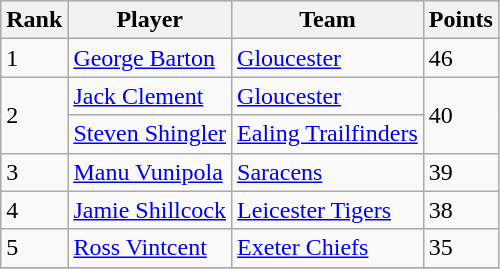<table class="wikitable">
<tr>
<th>Rank</th>
<th>Player</th>
<th>Team</th>
<th>Points</th>
</tr>
<tr>
<td>1</td>
<td> <a href='#'>George Barton</a></td>
<td><a href='#'>Gloucester</a></td>
<td>46</td>
</tr>
<tr>
<td rowspan=2>2</td>
<td> <a href='#'>Jack Clement</a></td>
<td><a href='#'>Gloucester</a></td>
<td rowspan=2>40</td>
</tr>
<tr>
<td> <a href='#'>Steven Shingler</a></td>
<td><a href='#'>Ealing Trailfinders</a></td>
</tr>
<tr>
<td>3</td>
<td> <a href='#'>Manu Vunipola</a></td>
<td><a href='#'>Saracens</a></td>
<td>39</td>
</tr>
<tr>
<td>4</td>
<td> <a href='#'>Jamie Shillcock</a></td>
<td><a href='#'>Leicester Tigers</a></td>
<td>38</td>
</tr>
<tr>
<td>5</td>
<td> <a href='#'>Ross Vintcent</a></td>
<td><a href='#'>Exeter Chiefs</a></td>
<td>35</td>
</tr>
<tr>
</tr>
</table>
